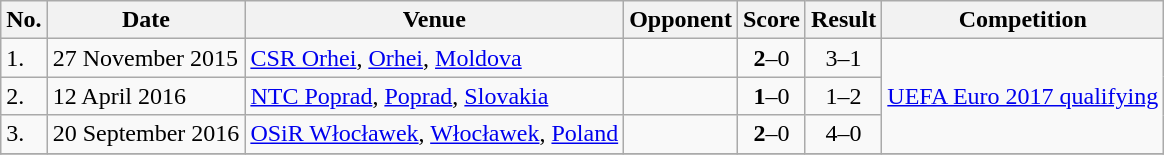<table class="wikitable">
<tr>
<th>No.</th>
<th>Date</th>
<th>Venue</th>
<th>Opponent</th>
<th>Score</th>
<th>Result</th>
<th>Competition</th>
</tr>
<tr>
<td>1.</td>
<td>27 November 2015</td>
<td><a href='#'>CSR Orhei</a>, <a href='#'>Orhei</a>, <a href='#'>Moldova</a></td>
<td></td>
<td align=center><strong>2</strong>–0</td>
<td align=center>3–1</td>
<td rowspan=3><a href='#'>UEFA Euro 2017 qualifying</a></td>
</tr>
<tr>
<td>2.</td>
<td>12 April 2016</td>
<td><a href='#'>NTC Poprad</a>, <a href='#'>Poprad</a>, <a href='#'>Slovakia</a></td>
<td></td>
<td align=center><strong>1</strong>–0</td>
<td align=center>1–2</td>
</tr>
<tr>
<td>3.</td>
<td>20 September 2016</td>
<td><a href='#'>OSiR Włocławek</a>, <a href='#'>Włocławek</a>, <a href='#'>Poland</a></td>
<td></td>
<td align=center><strong>2</strong>–0</td>
<td align=center>4–0</td>
</tr>
<tr>
</tr>
</table>
